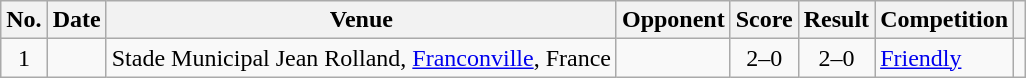<table class="wikitable sortable">
<tr>
<th scope="col">No.</th>
<th scope="col">Date</th>
<th scope="col">Venue</th>
<th scope="col">Opponent</th>
<th scope="col">Score</th>
<th scope="col">Result</th>
<th scope="col">Competition</th>
<th scope="col" class="unsortable"></th>
</tr>
<tr>
<td align="center">1</td>
<td></td>
<td>Stade Municipal Jean Rolland, <a href='#'>Franconville</a>, France</td>
<td></td>
<td align="center">2–0</td>
<td align="center">2–0</td>
<td><a href='#'>Friendly</a></td>
<td></td>
</tr>
</table>
